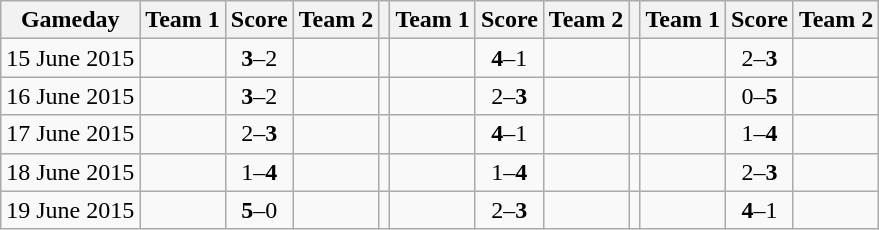<table class="wikitable">
<tr>
<th>Gameday</th>
<th>Team 1</th>
<th>Score</th>
<th>Team 2</th>
<th></th>
<th>Team 1</th>
<th>Score</th>
<th>Team 2</th>
<th></th>
<th>Team 1</th>
<th>Score</th>
<th>Team 2</th>
</tr>
<tr>
<td>15 June 2015</td>
<td><strong></strong></td>
<td align="center"><strong>3</strong>–2</td>
<td></td>
<td></td>
<td><strong></strong></td>
<td align="center"><strong>4</strong>–1</td>
<td></td>
<td></td>
<td></td>
<td align="center">2–<strong>3</strong></td>
<td><strong></strong></td>
</tr>
<tr>
<td>16 June 2015</td>
<td><strong></strong></td>
<td align="center"><strong>3</strong>–2</td>
<td></td>
<td></td>
<td></td>
<td align="center">2–<strong>3</strong></td>
<td><strong></strong></td>
<td></td>
<td></td>
<td align="center">0–<strong>5</strong></td>
<td><strong></strong></td>
</tr>
<tr>
<td>17 June 2015</td>
<td></td>
<td align="center">2–<strong>3</strong></td>
<td><strong></strong></td>
<td></td>
<td><strong></strong></td>
<td align="center"><strong>4</strong>–1</td>
<td></td>
<td></td>
<td></td>
<td align="center">1–<strong>4</strong></td>
<td><strong></strong></td>
</tr>
<tr>
<td>18 June 2015</td>
<td></td>
<td align="center">1–<strong>4</strong></td>
<td><strong></strong></td>
<td></td>
<td></td>
<td align="center">1–<strong>4</strong></td>
<td><strong></strong></td>
<td></td>
<td></td>
<td align="center">2–<strong>3</strong></td>
<td><strong></strong></td>
</tr>
<tr>
<td>19 June 2015</td>
<td><strong></strong></td>
<td align="center"><strong>5</strong>–0</td>
<td></td>
<td></td>
<td></td>
<td align="center">2–<strong>3</strong></td>
<td><strong></strong></td>
<td></td>
<td><strong></strong></td>
<td align="center"><strong>4</strong>–1</td>
<td></td>
</tr>
</table>
